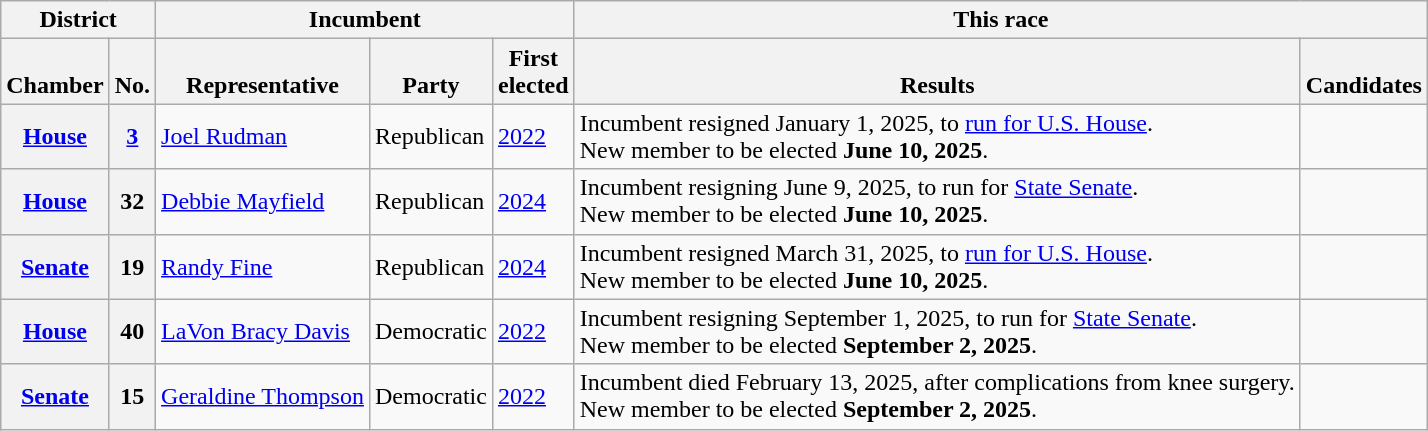<table class="wikitable sortable">
<tr valign=bottom>
<th colspan="2">District</th>
<th colspan="3">Incumbent</th>
<th colspan="2">This race</th>
</tr>
<tr valign=bottom>
<th>Chamber</th>
<th>No.</th>
<th>Representative</th>
<th>Party</th>
<th>First<br>elected</th>
<th>Results</th>
<th>Candidates</th>
</tr>
<tr>
<th><a href='#'>House</a></th>
<th><a href='#'>3</a></th>
<td><a href='#'>Joel Rudman</a></td>
<td>Republican</td>
<td><a href='#'>2022</a></td>
<td>Incumbent resigned January 1, 2025, to <a href='#'>run for U.S. House</a>.<br>New member to be elected <strong>June 10, 2025</strong>.</td>
<td nowrap></td>
</tr>
<tr>
<th><a href='#'>House</a></th>
<th>32</th>
<td><a href='#'>Debbie Mayfield</a></td>
<td>Republican</td>
<td><a href='#'>2024</a></td>
<td>Incumbent resigning June 9, 2025, to run for <a href='#'>State Senate</a>.<br>New member to be elected <strong>June 10, 2025</strong>.</td>
<td nowrap></td>
</tr>
<tr>
<th><a href='#'>Senate</a></th>
<th>19</th>
<td><a href='#'>Randy Fine</a></td>
<td>Republican</td>
<td><a href='#'>2024</a></td>
<td>Incumbent resigned March 31, 2025, to <a href='#'>run for U.S. House</a>.<br>New member to be elected <strong>June 10, 2025</strong>.</td>
<td nowrap></td>
</tr>
<tr>
<th><a href='#'>House</a></th>
<th>40</th>
<td><a href='#'>LaVon Bracy Davis</a></td>
<td>Democratic</td>
<td><a href='#'>2022</a></td>
<td>Incumbent resigning September 1, 2025, to run for <a href='#'>State Senate</a>.<br>New member to be elected <strong>September 2, 2025</strong>.</td>
<td nowrap></td>
</tr>
<tr>
<th><a href='#'>Senate</a></th>
<th>15</th>
<td><a href='#'>Geraldine Thompson</a></td>
<td>Democratic</td>
<td><a href='#'>2022</a></td>
<td>Incumbent died February 13, 2025, after complications from knee surgery.<br>New member to be elected <strong>September 2, 2025</strong>.</td>
<td nowrap></td>
</tr>
</table>
